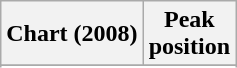<table class="wikitable sortable">
<tr>
<th>Chart (2008)</th>
<th>Peak<br>position</th>
</tr>
<tr>
</tr>
<tr>
</tr>
<tr>
</tr>
<tr>
</tr>
<tr>
</tr>
</table>
